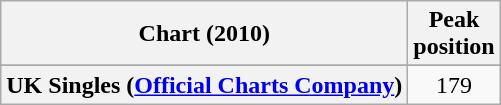<table class="wikitable plainrowheaders">
<tr>
<th>Chart (2010)</th>
<th>Peak<br>position</th>
</tr>
<tr>
</tr>
<tr>
<th scope="row">UK Singles (<a href='#'>Official Charts Company</a>)</th>
<td align="center">179</td>
</tr>
</table>
